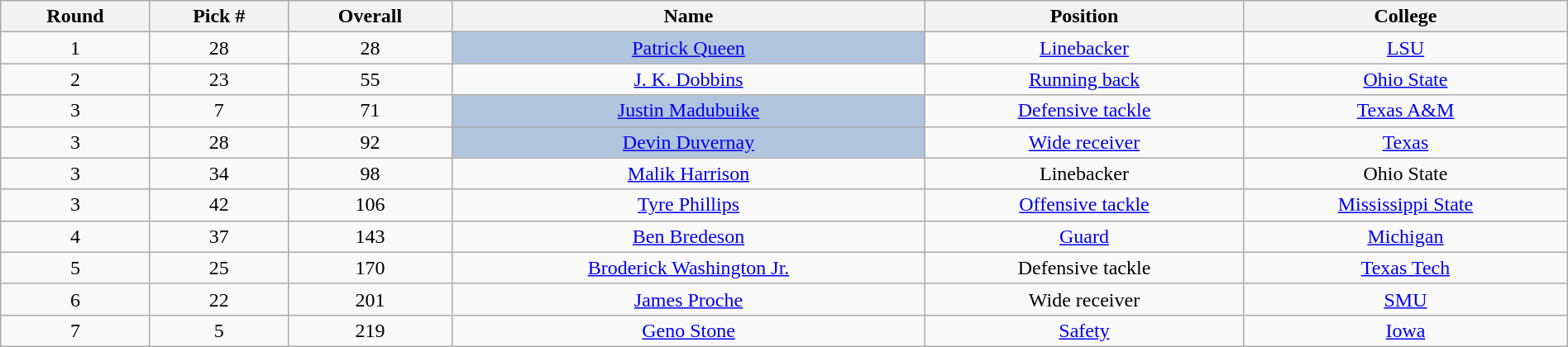<table class="wikitable sortable sortable" style="width: 100%; text-align:center">
<tr>
<th>Round</th>
<th>Pick #</th>
<th>Overall</th>
<th>Name</th>
<th>Position</th>
<th>College</th>
</tr>
<tr>
<td>1</td>
<td>28</td>
<td>28</td>
<td bgcolor=lightsteelblue><a href='#'>Patrick Queen</a></td>
<td><a href='#'>Linebacker</a></td>
<td><a href='#'>LSU</a></td>
</tr>
<tr>
<td>2</td>
<td>23</td>
<td>55</td>
<td><a href='#'>J. K. Dobbins</a></td>
<td><a href='#'>Running back</a></td>
<td><a href='#'>Ohio State</a></td>
</tr>
<tr>
<td>3</td>
<td>7</td>
<td>71</td>
<td bgcolor=lightsteelblue><a href='#'>Justin Madubuike</a></td>
<td><a href='#'>Defensive tackle</a></td>
<td><a href='#'>Texas A&M</a></td>
</tr>
<tr>
<td>3</td>
<td>28</td>
<td>92</td>
<td bgcolor=lightsteelblue><a href='#'>Devin Duvernay</a></td>
<td><a href='#'>Wide receiver</a></td>
<td><a href='#'>Texas</a></td>
</tr>
<tr>
<td>3</td>
<td>34</td>
<td>98</td>
<td><a href='#'>Malik Harrison</a></td>
<td>Linebacker</td>
<td>Ohio State</td>
</tr>
<tr>
<td>3</td>
<td>42</td>
<td>106</td>
<td><a href='#'>Tyre Phillips</a></td>
<td><a href='#'>Offensive tackle</a></td>
<td><a href='#'>Mississippi State</a></td>
</tr>
<tr>
<td>4</td>
<td>37</td>
<td>143</td>
<td><a href='#'>Ben Bredeson</a></td>
<td><a href='#'>Guard</a></td>
<td><a href='#'>Michigan</a></td>
</tr>
<tr>
<td>5</td>
<td>25</td>
<td>170</td>
<td><a href='#'>Broderick Washington Jr.</a></td>
<td>Defensive tackle</td>
<td><a href='#'>Texas Tech</a></td>
</tr>
<tr>
<td>6</td>
<td>22</td>
<td>201</td>
<td><a href='#'>James Proche</a></td>
<td>Wide receiver</td>
<td><a href='#'>SMU</a></td>
</tr>
<tr>
<td>7</td>
<td>5</td>
<td>219</td>
<td><a href='#'>Geno Stone</a></td>
<td><a href='#'>Safety</a></td>
<td><a href='#'>Iowa</a></td>
</tr>
</table>
